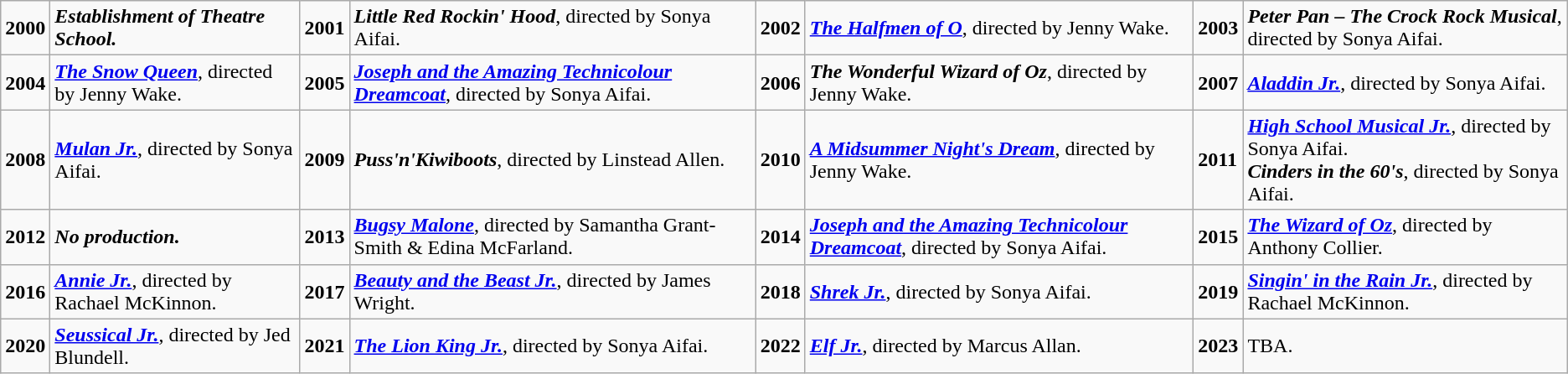<table class="wikitable sortable">
<tr>
<td><strong>2000</strong></td>
<td><strong><em>Establishment of Theatre School.</em></strong></td>
<td><strong>2001</strong></td>
<td><strong><em>Little Red Rockin' Hood</em></strong>, directed by Sonya Aifai.</td>
<td><strong>2002</strong></td>
<td><strong><em><a href='#'>The Halfmen of O</a></em></strong>, directed by Jenny Wake.</td>
<td><strong>2003</strong></td>
<td><strong><em>Peter Pan – The Crock Rock Musical</em></strong>, directed by Sonya Aifai.</td>
</tr>
<tr>
<td><strong>2004</strong></td>
<td><strong><em><a href='#'>The Snow Queen</a></em></strong>, directed by Jenny Wake.</td>
<td><strong>2005</strong></td>
<td><strong><em><a href='#'>Joseph and the Amazing Technicolour Dreamcoat</a></em></strong>, directed by Sonya Aifai.</td>
<td><strong>2006</strong></td>
<td><strong><em>The Wonderful Wizard of Oz</em></strong>, directed by Jenny Wake.</td>
<td><strong>2007</strong></td>
<td><strong><em><a href='#'> Aladdin Jr.</a></em></strong>, directed by Sonya Aifai.</td>
</tr>
<tr>
<td><strong>2008</strong></td>
<td><strong><em><a href='#'>Mulan Jr.</a></em></strong>, directed by Sonya Aifai.</td>
<td><strong>2009</strong></td>
<td><strong><em>Puss'n'Kiwiboots</em></strong>, directed by Linstead Allen.</td>
<td><strong>2010</strong></td>
<td><strong><em><a href='#'>A Midsummer Night's Dream</a></em></strong>, directed by Jenny Wake.</td>
<td><strong>2011</strong></td>
<td><strong><em><a href='#'> High School Musical Jr.</a></em></strong>, directed by Sonya Aifai. <br> <strong><em>Cinders in the 60's</em></strong>, directed by Sonya Aifai.</td>
</tr>
<tr>
<td><strong>2012</strong></td>
<td><strong><em>No production.</em></strong></td>
<td><strong>2013</strong></td>
<td><strong><em><a href='#'>Bugsy Malone</a></em></strong>, directed by Samantha Grant-Smith & Edina McFarland.</td>
<td><strong>2014</strong></td>
<td><strong><em><a href='#'>Joseph and the Amazing Technicolour Dreamcoat</a></em></strong>, directed by Sonya Aifai.</td>
<td><strong>2015</strong></td>
<td><strong><em><a href='#'>The Wizard of Oz</a></em></strong>, directed by Anthony Collier.</td>
</tr>
<tr>
<td><strong>2016</strong></td>
<td><strong><em><a href='#'>Annie Jr.</a></em></strong>, directed by Rachael McKinnon.</td>
<td><strong>2017</strong></td>
<td><strong><em><a href='#'>Beauty and the Beast Jr.</a></em></strong>, directed by James Wright.</td>
<td><strong>2018</strong></td>
<td><strong><em><a href='#'>Shrek Jr.</a></em></strong>, directed by Sonya Aifai.</td>
<td><strong>2019</strong></td>
<td><strong><em><a href='#'>Singin' in the Rain Jr.</a></em></strong>, directed by Rachael McKinnon.</td>
</tr>
<tr>
<td><strong>2020</strong></td>
<td><strong><em><a href='#'>Seussical Jr.</a></em></strong>, directed by Jed Blundell.</td>
<td><strong>2021</strong></td>
<td><strong><em><a href='#'>The Lion King Jr.</a></em></strong>, directed by Sonya Aifai.</td>
<td><strong>2022</strong></td>
<td><strong><em><a href='#'>Elf Jr.</a></em></strong>, directed by Marcus Allan.</td>
<td><strong>2023</strong></td>
<td>TBA.</td>
</tr>
</table>
